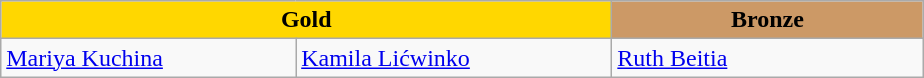<table class="wikitable" style="text-align:left">
<tr align="center">
<td colspan=2 width=400 bgcolor=gold><strong>Gold</strong></td>
<td width=200 bgcolor=CC9966><strong>Bronze</strong></td>
</tr>
<tr>
<td><a href='#'>Mariya Kuchina</a><br><em></em></td>
<td><a href='#'>Kamila Lićwinko</a><br><em></em></td>
<td><a href='#'>Ruth Beitia</a><br><em></em></td>
</tr>
</table>
